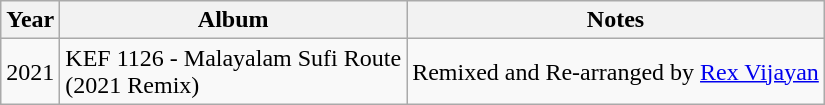<table class="wikitable">
<tr>
<th>Year</th>
<th>Album</th>
<th>Notes</th>
</tr>
<tr>
<td>2021</td>
<td>KEF 1126 - Malayalam Sufi Route<br>(2021 Remix)</td>
<td>Remixed and Re-arranged by <a href='#'>Rex Vijayan</a></td>
</tr>
</table>
